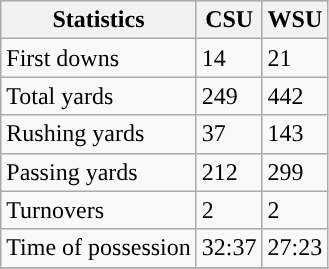<table class="wikitable">
<tr>
<th>Statistics</th>
<th>CSU</th>
<th>WSU</th>
</tr>
<tr>
<td>First downs</td>
<td>14</td>
<td>21</td>
</tr>
<tr>
<td>Total yards</td>
<td>249</td>
<td>442</td>
</tr>
<tr>
<td>Rushing yards</td>
<td>37</td>
<td>143</td>
</tr>
<tr>
<td>Passing yards</td>
<td>212</td>
<td>299</td>
</tr>
<tr>
<td>Turnovers</td>
<td>2</td>
<td>2</td>
</tr>
<tr>
<td>Time of possession</td>
<td>32:37</td>
<td>27:23</td>
</tr>
<tr>
</tr>
</table>
